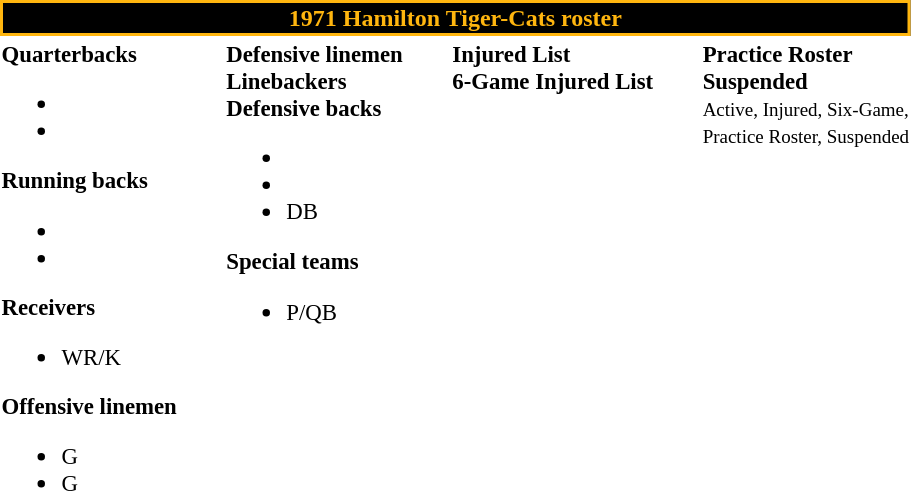<table class="toccolours" style="text-align: left;">
<tr>
<th colspan="7" style="background-color: black; color:#FFB60F; border:2px solid #FFB60F; text-align: center">1971 Hamilton Tiger-Cats roster</th>
</tr>
<tr>
<td style="font-size: 95%;vertical-align:top;"><strong>Quarterbacks</strong><br><ul><li></li><li></li></ul><strong>Running backs</strong><ul><li></li><li></li></ul><strong>Receivers</strong><ul><li> WR/K</li></ul><strong>Offensive linemen</strong><ul><li> G</li><li> G</li></ul></td>
<td style="width: 25px;"></td>
<td style="font-size: 95%;vertical-align:top;"><strong>Defensive linemen</strong><br><strong>Linebackers</strong><br><strong>Defensive backs</strong><ul><li></li><li></li><li> DB</li></ul><strong>Special teams</strong><ul><li> P/QB</li></ul></td>
<td style="width: 25px;"></td>
<td style="font-size: 95%;vertical-align:top;"><strong>Injured List</strong><br><strong>6-Game Injured List</strong></td>
<td style="width: 25px;"></td>
<td style="font-size: 95%;vertical-align:top;"><strong>Practice Roster</strong><br><strong>Suspended</strong><br><small> Active,  Injured,  Six-Game,<br> Practice Roster,  Suspended</small></td>
</tr>
<tr>
</tr>
</table>
